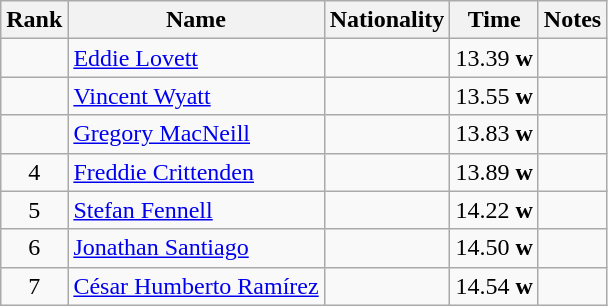<table class="wikitable sortable" style="text-align:center">
<tr>
<th>Rank</th>
<th>Name</th>
<th>Nationality</th>
<th>Time</th>
<th>Notes</th>
</tr>
<tr>
<td></td>
<td align=left><a href='#'>Eddie Lovett</a></td>
<td align=left></td>
<td>13.39 <strong>w</strong></td>
<td></td>
</tr>
<tr>
<td></td>
<td align=left><a href='#'>Vincent Wyatt</a></td>
<td align=left></td>
<td>13.55 <strong>w</strong></td>
<td></td>
</tr>
<tr>
<td></td>
<td align=left><a href='#'>Gregory MacNeill</a></td>
<td align=left></td>
<td>13.83 <strong>w</strong></td>
<td></td>
</tr>
<tr>
<td>4</td>
<td align=left><a href='#'>Freddie Crittenden</a></td>
<td align=left></td>
<td>13.89 <strong>w</strong></td>
<td></td>
</tr>
<tr>
<td>5</td>
<td align=left><a href='#'>Stefan Fennell</a></td>
<td align=left></td>
<td>14.22 <strong>w</strong></td>
<td></td>
</tr>
<tr>
<td>6</td>
<td align=left><a href='#'>Jonathan Santiago</a></td>
<td align=left></td>
<td>14.50 <strong>w</strong></td>
<td></td>
</tr>
<tr>
<td>7</td>
<td align=left><a href='#'>César Humberto Ramírez</a></td>
<td align=left></td>
<td>14.54 <strong>w</strong></td>
<td></td>
</tr>
</table>
